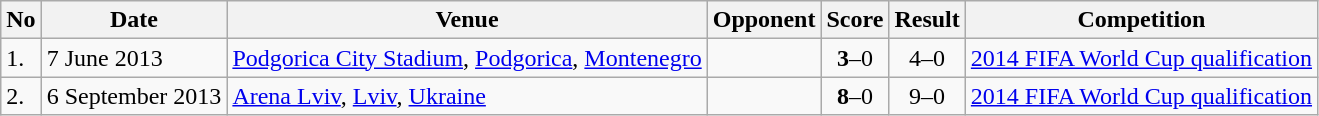<table class="wikitable">
<tr>
<th>No</th>
<th>Date</th>
<th>Venue</th>
<th>Opponent</th>
<th>Score</th>
<th>Result</th>
<th>Competition</th>
</tr>
<tr>
<td>1.</td>
<td>7 June 2013</td>
<td><a href='#'>Podgorica City Stadium</a>, <a href='#'>Podgorica</a>, <a href='#'>Montenegro</a></td>
<td></td>
<td align=center><strong>3</strong>–0</td>
<td align=center>4–0</td>
<td><a href='#'>2014 FIFA World Cup qualification</a></td>
</tr>
<tr>
<td>2.</td>
<td>6 September 2013</td>
<td><a href='#'>Arena Lviv</a>, <a href='#'>Lviv</a>, <a href='#'>Ukraine</a></td>
<td></td>
<td align=center><strong>8</strong>–0</td>
<td align=center>9–0</td>
<td><a href='#'>2014 FIFA World Cup qualification</a></td>
</tr>
</table>
